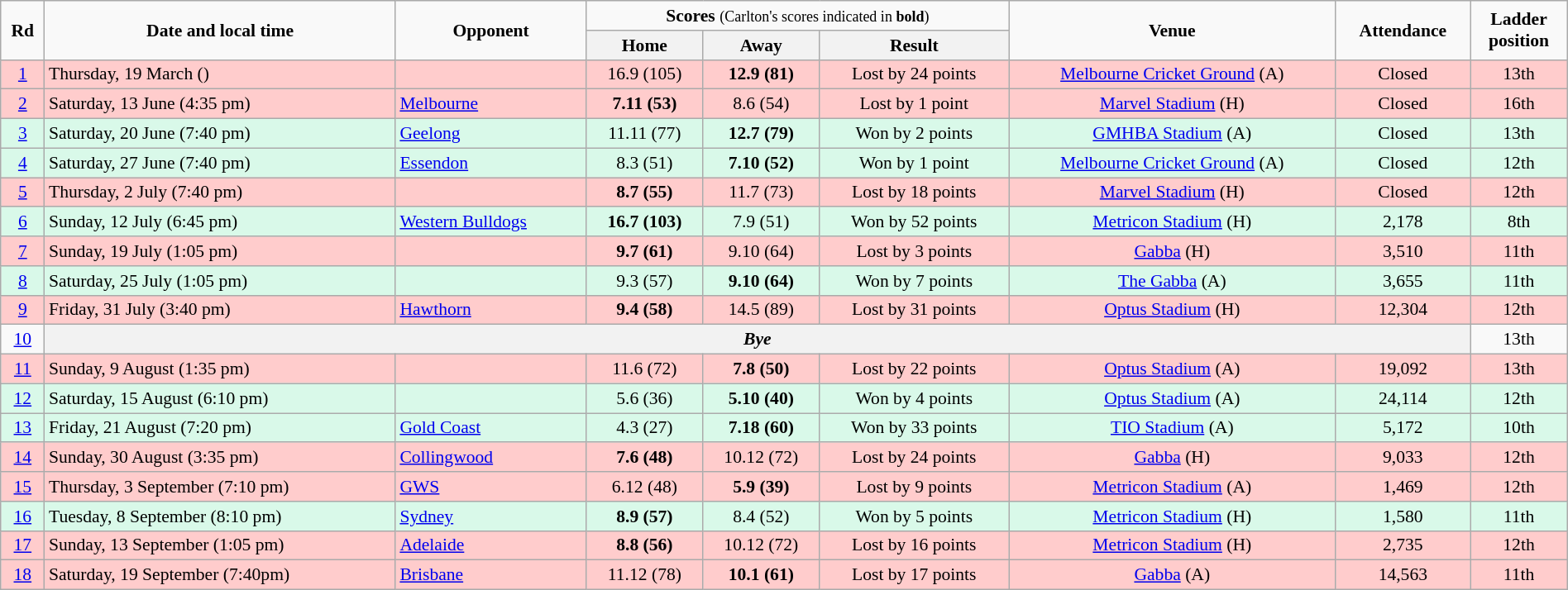<table class="wikitable" style="font-size:90%; text-align:center; width: 100%; margin-left: auto; margin-right: auto;">
<tr>
<td rowspan=2><strong>Rd</strong></td>
<td rowspan=2><strong>Date and local time</strong></td>
<td rowspan=2><strong>Opponent</strong></td>
<td colspan=3><strong>Scores</strong> <small>(Carlton's scores indicated in <strong>bold</strong>)</small></td>
<td rowspan=2><strong>Venue</strong></td>
<td rowspan=2><strong>Attendance</strong></td>
<td rowspan=2><strong>Ladder<br>position</strong></td>
</tr>
<tr>
<th>Home</th>
<th>Away</th>
<th>Result</th>
</tr>
<tr style="background:#fcc;">
<td><a href='#'>1</a></td>
<td align=left>Thursday, 19 March ()</td>
<td align=left></td>
<td>16.9 (105)</td>
<td><strong>12.9 (81)</strong></td>
<td>Lost by 24 points</td>
<td><a href='#'>Melbourne Cricket Ground</a> (A)</td>
<td>Closed</td>
<td>13th</td>
</tr>
<tr style="background:#fcc;">
<td><a href='#'>2</a></td>
<td align=left>Saturday, 13 June (4:35 pm)</td>
<td align=left><a href='#'>Melbourne</a></td>
<td><strong>7.11 (53)</strong></td>
<td>8.6 (54)</td>
<td>Lost by 1 point</td>
<td><a href='#'>Marvel Stadium</a> (H)</td>
<td>Closed</td>
<td>16th</td>
</tr>
<tr style="background:#d9f9e9;">
<td><a href='#'>3</a></td>
<td align=left>Saturday, 20 June (7:40 pm)</td>
<td align=left><a href='#'>Geelong</a></td>
<td>11.11 (77)</td>
<td><strong>12.7 (79)</strong></td>
<td>Won by 2 points</td>
<td><a href='#'>GMHBA Stadium</a> (A)</td>
<td>Closed</td>
<td>13th</td>
</tr>
<tr style="background:#d9f9e9;">
<td><a href='#'>4</a></td>
<td align=left>Saturday, 27 June (7:40 pm)</td>
<td align=left><a href='#'>Essendon</a></td>
<td>8.3 (51)</td>
<td><strong>7.10 (52)</strong></td>
<td>Won by 1 point</td>
<td><a href='#'>Melbourne Cricket Ground</a> (A)</td>
<td>Closed</td>
<td>12th</td>
</tr>
<tr style="background:#fcc;">
<td><a href='#'>5</a></td>
<td align=left>Thursday, 2 July (7:40 pm)</td>
<td align=left></td>
<td><strong>8.7 (55)</strong></td>
<td>11.7 (73)</td>
<td>Lost by 18 points</td>
<td><a href='#'>Marvel Stadium</a> (H)</td>
<td>Closed</td>
<td>12th</td>
</tr>
<tr style="background:#d9f9e9;">
<td><a href='#'>6</a></td>
<td align=left>Sunday, 12 July (6:45 pm)</td>
<td align=left><a href='#'>Western Bulldogs</a></td>
<td><strong>16.7 (103)</strong></td>
<td>7.9 (51)</td>
<td>Won by 52 points</td>
<td><a href='#'>Metricon Stadium</a> (H)</td>
<td>2,178</td>
<td>8th</td>
</tr>
<tr style="background:#fcc;">
<td><a href='#'>7</a></td>
<td align=left>Sunday, 19 July (1:05 pm)</td>
<td align=left></td>
<td><strong>9.7 (61)</strong></td>
<td>9.10 (64)</td>
<td>Lost by 3 points</td>
<td><a href='#'>Gabba</a> (H)</td>
<td>3,510</td>
<td>11th</td>
</tr>
<tr style="background:#d9f9e9;">
<td><a href='#'>8</a></td>
<td align=left>Saturday, 25 July (1:05 pm)</td>
<td align=left></td>
<td>9.3 (57)</td>
<td><strong>9.10 (64)</strong></td>
<td>Won by 7 points</td>
<td><a href='#'>The Gabba</a> (A)</td>
<td>3,655</td>
<td>11th</td>
</tr>
<tr style="background:#fcc;">
<td><a href='#'>9</a></td>
<td align=left>Friday, 31 July (3:40 pm)</td>
<td align=left><a href='#'>Hawthorn</a></td>
<td><strong>9.4 (58)</strong></td>
<td>14.5 (89)</td>
<td>Lost by 31 points</td>
<td><a href='#'>Optus Stadium</a> (H)</td>
<td>12,304</td>
<td>12th</td>
</tr>
<tr>
<td><a href='#'>10</a></td>
<th colspan=7><span><em>Bye</em></span></th>
<td>13th</td>
</tr>
<tr style="background:#fcc;">
<td><a href='#'>11</a></td>
<td align=left>Sunday, 9 August (1:35 pm)</td>
<td align=left></td>
<td>11.6 (72)</td>
<td><strong>7.8 (50)</strong></td>
<td>Lost by 22 points</td>
<td><a href='#'>Optus Stadium</a> (A)</td>
<td>19,092</td>
<td>13th</td>
</tr>
<tr style="background:#D9F9E9;">
<td><a href='#'>12</a></td>
<td align=left>Saturday, 15 August (6:10 pm)</td>
<td align=left></td>
<td>5.6 (36)</td>
<td><strong>5.10 (40)</strong></td>
<td>Won by 4 points</td>
<td><a href='#'>Optus Stadium</a> (A)</td>
<td>24,114</td>
<td>12th</td>
</tr>
<tr style="background:#D9F9E9;">
<td><a href='#'>13</a></td>
<td align=left>Friday, 21 August (7:20 pm)</td>
<td align=left><a href='#'>Gold Coast</a></td>
<td>4.3 (27)</td>
<td><strong>7.18 (60)</strong></td>
<td>Won by 33 points</td>
<td><a href='#'>TIO Stadium</a> (A)</td>
<td>5,172</td>
<td>10th</td>
</tr>
<tr style="background:#fcc;">
<td><a href='#'>14</a></td>
<td align=left>Sunday, 30 August (3:35 pm)</td>
<td align=left><a href='#'>Collingwood</a></td>
<td><strong>7.6 (48)</strong></td>
<td>10.12 (72)</td>
<td>Lost by 24 points</td>
<td><a href='#'>Gabba</a> (H)</td>
<td>9,033</td>
<td>12th</td>
</tr>
<tr style="background:#fcc;">
<td><a href='#'>15</a></td>
<td align=left>Thursday, 3 September (7:10 pm)</td>
<td align=left><a href='#'>GWS</a></td>
<td>6.12 (48)</td>
<td><strong>5.9 (39)</strong></td>
<td>Lost by 9 points</td>
<td><a href='#'>Metricon Stadium</a> (A)</td>
<td>1,469</td>
<td>12th</td>
</tr>
<tr style="background:#d9f9e9;">
<td><a href='#'>16</a></td>
<td align=left>Tuesday, 8 September (8:10 pm)</td>
<td align=left><a href='#'>Sydney</a></td>
<td><strong>8.9 (57)</strong></td>
<td>8.4 (52)</td>
<td>Won by 5 points</td>
<td><a href='#'>Metricon Stadium</a> (H)</td>
<td>1,580</td>
<td>11th</td>
</tr>
<tr style="background:#fcc;">
<td><a href='#'>17</a></td>
<td align=left>Sunday, 13 September (1:05 pm)</td>
<td align=left><a href='#'>Adelaide</a></td>
<td><strong>8.8 (56)</strong></td>
<td>10.12 (72)</td>
<td>Lost by 16 points</td>
<td><a href='#'>Metricon Stadium</a> (H)</td>
<td>2,735</td>
<td>12th</td>
</tr>
<tr style="background:#fcc;">
<td><a href='#'>18</a></td>
<td align=left>Saturday, 19 September (7:40pm)</td>
<td align=left><a href='#'>Brisbane</a></td>
<td>11.12 (78)</td>
<td><strong>10.1 (61)</strong></td>
<td>Lost by 17 points</td>
<td><a href='#'>Gabba</a> (A)</td>
<td>14,563</td>
<td>11th</td>
</tr>
</table>
